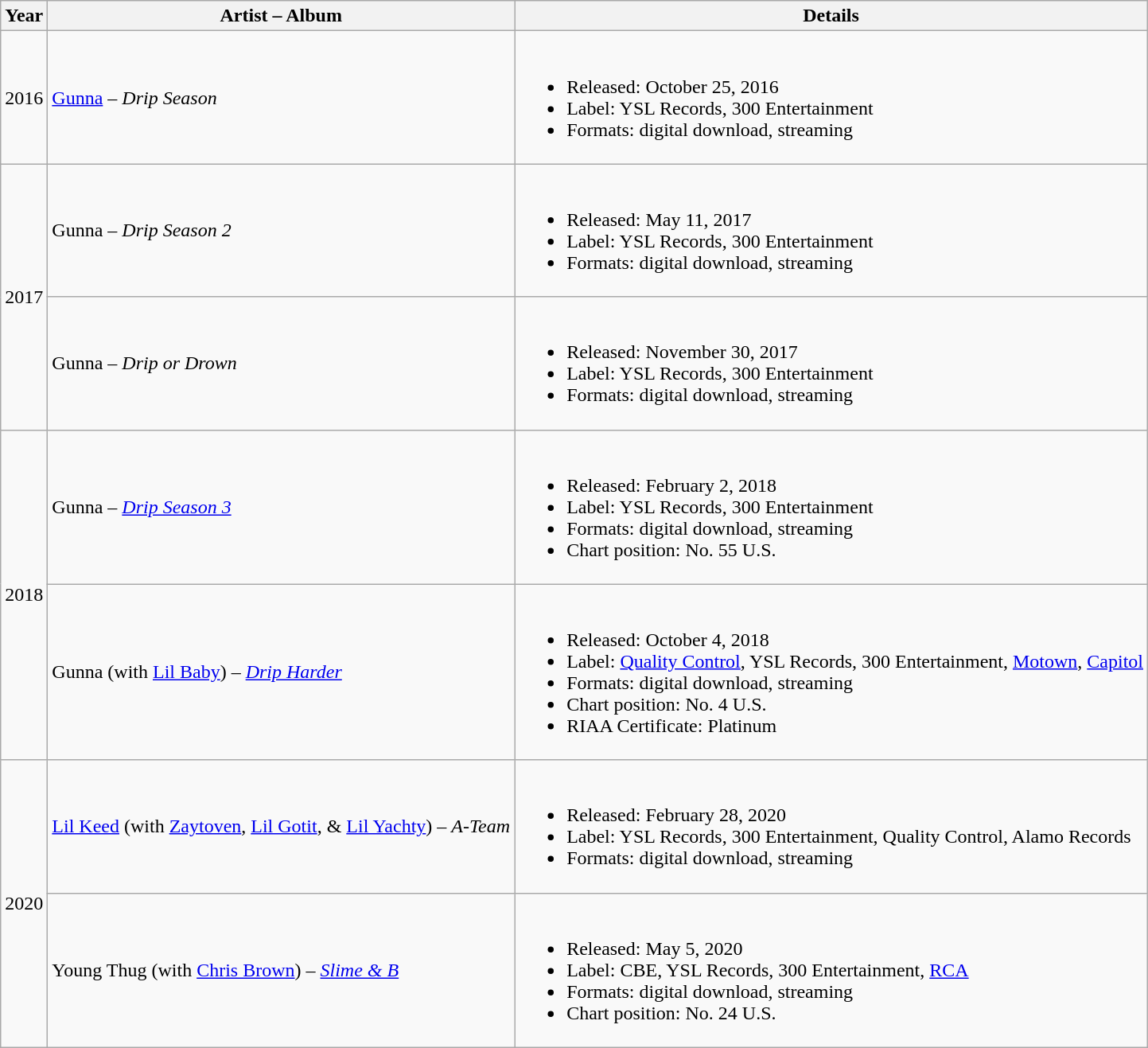<table class="wikitable sortable">
<tr>
<th>Year</th>
<th class="unsortable">Artist – Album</th>
<th>Details</th>
</tr>
<tr>
<td style="text-align: center">2016</td>
<td><a href='#'>Gunna</a> – <em>Drip Season</em></td>
<td><br><ul><li>Released: October 25, 2016</li><li>Label: YSL Records, 300 Entertainment</li><li>Formats: digital download, streaming</li></ul></td>
</tr>
<tr>
<td rowspan="2" style="text-align: center">2017</td>
<td>Gunna – <em>Drip Season 2</em></td>
<td><br><ul><li>Released: May 11, 2017</li><li>Label: YSL Records, 300 Entertainment</li><li>Formats: digital download, streaming</li></ul></td>
</tr>
<tr>
<td>Gunna – <em>Drip or Drown</em></td>
<td><br><ul><li>Released: November 30, 2017</li><li>Label: YSL Records, 300 Entertainment</li><li>Formats: digital download, streaming</li></ul></td>
</tr>
<tr>
<td rowspan="2" style="text-align: center">2018</td>
<td>Gunna – <em><a href='#'>Drip Season 3</a></em></td>
<td><br><ul><li>Released: February 2, 2018</li><li>Label: YSL Records, 300 Entertainment</li><li>Formats: digital download, streaming</li><li>Chart position: No. 55 U.S.</li></ul></td>
</tr>
<tr>
<td>Gunna (with <a href='#'>Lil Baby</a>) – <em><a href='#'>Drip Harder</a></em></td>
<td><br><ul><li>Released: October 4, 2018</li><li>Label: <a href='#'>Quality Control</a>, YSL Records, 300 Entertainment, <a href='#'>Motown</a>, <a href='#'>Capitol</a></li><li>Formats: digital download, streaming</li><li>Chart position: No. 4 U.S.</li><li>RIAA Certificate: Platinum</li></ul></td>
</tr>
<tr>
<td rowspan="2" style="text-align: center">2020</td>
<td><a href='#'>Lil Keed</a> (with <a href='#'>Zaytoven</a>, <a href='#'>Lil Gotit</a>, & <a href='#'>Lil Yachty</a>) – <em>A-Team</em></td>
<td><br><ul><li>Released: February 28, 2020</li><li>Label: YSL Records, 300 Entertainment, Quality Control, Alamo Records</li><li>Formats: digital download, streaming</li></ul></td>
</tr>
<tr>
<td>Young Thug (with <a href='#'>Chris Brown</a>) – <em><a href='#'>Slime & B</a></em></td>
<td><br><ul><li>Released: May 5, 2020</li><li>Label: CBE, YSL Records, 300 Entertainment, <a href='#'>RCA</a></li><li>Formats: digital download, streaming</li><li>Chart position: No. 24 U.S.</li></ul></td>
</tr>
</table>
